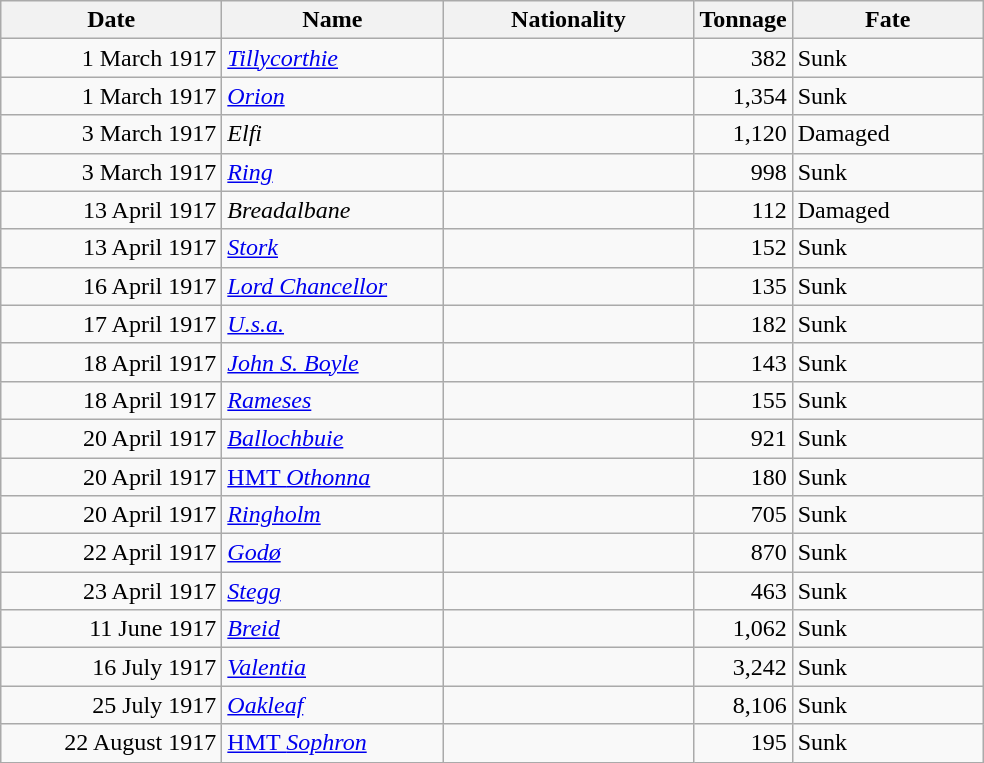<table class="wikitable sortable">
<tr>
<th width="140px">Date</th>
<th width="140px">Name</th>
<th width="160px">Nationality</th>
<th width="25px">Tonnage</th>
<th width="120px">Fate</th>
</tr>
<tr>
<td align="right">1 March 1917</td>
<td align="left"><a href='#'><em>Tillycorthie</em></a></td>
<td align="left"></td>
<td align="right">382</td>
<td align="left">Sunk</td>
</tr>
<tr>
<td align="right">1 March 1917</td>
<td align="left"><a href='#'><em>Orion</em></a></td>
<td align="left"></td>
<td align="right">1,354</td>
<td align="left">Sunk</td>
</tr>
<tr>
<td align="right">3 March 1917</td>
<td align="left"><em>Elfi</em></td>
<td align="left"></td>
<td align="right">1,120</td>
<td align="left">Damaged</td>
</tr>
<tr>
<td align="right">3 March 1917</td>
<td align="left"><a href='#'><em>Ring</em></a></td>
<td align="left"></td>
<td align="right">998</td>
<td align="left">Sunk</td>
</tr>
<tr>
<td align="right">13 April 1917</td>
<td align="left"><em>Breadalbane</em></td>
<td align="left"></td>
<td align="right">112</td>
<td align="left">Damaged</td>
</tr>
<tr>
<td align="right">13 April 1917</td>
<td align="left"><a href='#'><em>Stork</em></a></td>
<td align="left"></td>
<td align="right">152</td>
<td align="left">Sunk</td>
</tr>
<tr>
<td align="right">16 April 1917</td>
<td align="left"><a href='#'><em>Lord Chancellor</em></a></td>
<td align="left"></td>
<td align="right">135</td>
<td align="left">Sunk</td>
</tr>
<tr>
<td align="right">17 April 1917</td>
<td align="left"><a href='#'><em>U.s.a.</em></a></td>
<td align="left"></td>
<td align="right">182</td>
<td align="left">Sunk</td>
</tr>
<tr>
<td align="right">18 April 1917</td>
<td align="left"><a href='#'><em>John S. Boyle</em></a></td>
<td align="left"></td>
<td align="right">143</td>
<td align="left">Sunk</td>
</tr>
<tr>
<td align="right">18 April 1917</td>
<td align="left"><a href='#'><em>Rameses</em></a></td>
<td align="left"></td>
<td align="right">155</td>
<td align="left">Sunk</td>
</tr>
<tr>
<td align="right">20 April 1917</td>
<td align="left"><a href='#'><em>Ballochbuie</em></a></td>
<td align="left"></td>
<td align="right">921</td>
<td align="left">Sunk</td>
</tr>
<tr>
<td align="right">20 April 1917</td>
<td align="left"><a href='#'>HMT <em>Othonna</em></a></td>
<td align="left"></td>
<td align="right">180</td>
<td align="left">Sunk</td>
</tr>
<tr>
<td align="right">20 April 1917</td>
<td align="left"><a href='#'><em>Ringholm</em></a></td>
<td align="left"></td>
<td align="right">705</td>
<td align="left">Sunk</td>
</tr>
<tr>
<td align="right">22 April 1917</td>
<td align="left"><a href='#'><em>Godø</em></a></td>
<td align="left"></td>
<td align="right">870</td>
<td align="left">Sunk</td>
</tr>
<tr>
<td align="right">23 April 1917</td>
<td align="left"><a href='#'><em>Stegg</em></a></td>
<td align="left"></td>
<td align="right">463</td>
<td align="left">Sunk</td>
</tr>
<tr>
<td align="right">11 June 1917</td>
<td align="left"><a href='#'><em>Breid</em></a></td>
<td align="left"></td>
<td align="right">1,062</td>
<td align="left">Sunk</td>
</tr>
<tr>
<td align="right">16 July 1917</td>
<td align="left"><a href='#'><em>Valentia</em></a></td>
<td align="left"></td>
<td align="right">3,242</td>
<td align="left">Sunk</td>
</tr>
<tr>
<td align="right">25 July 1917</td>
<td align="left"><a href='#'><em>Oakleaf</em></a></td>
<td align="left"></td>
<td align="right">8,106</td>
<td align="left">Sunk</td>
</tr>
<tr>
<td align="right">22 August 1917</td>
<td align="left"><a href='#'>HMT <em>Sophron</em></a></td>
<td align="left"></td>
<td align="right">195</td>
<td align="left">Sunk</td>
</tr>
</table>
